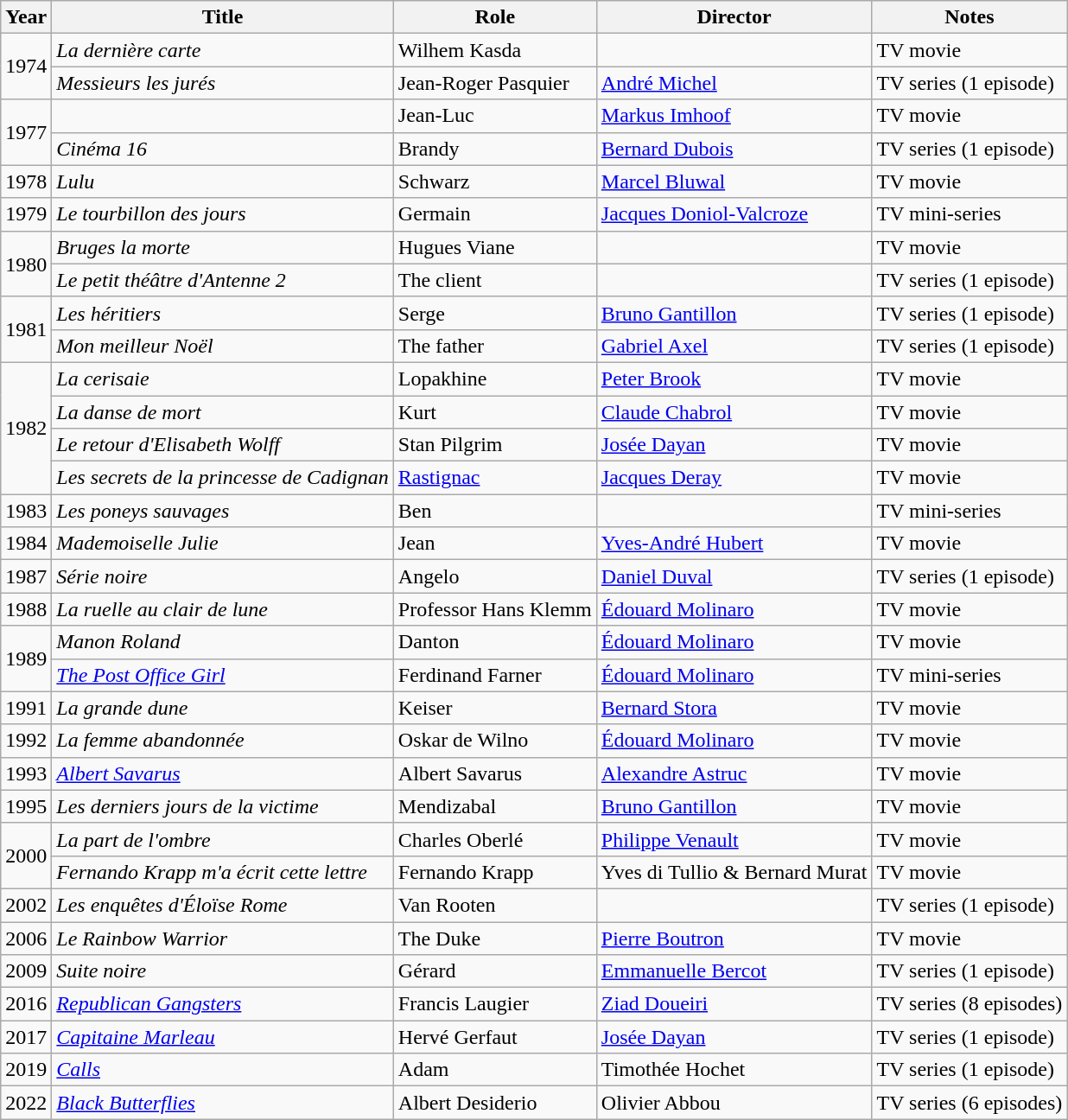<table class="wikitable sortable">
<tr>
<th>Year</th>
<th>Title</th>
<th>Role</th>
<th>Director</th>
<th class="unsortable">Notes</th>
</tr>
<tr>
<td rowspan=2>1974</td>
<td><em>La dernière carte</em></td>
<td>Wilhem Kasda</td>
<td></td>
<td>TV movie</td>
</tr>
<tr>
<td><em>Messieurs les jurés</em></td>
<td>Jean-Roger Pasquier</td>
<td><a href='#'>André Michel</a></td>
<td>TV series (1 episode)</td>
</tr>
<tr>
<td rowspan=2>1977</td>
<td><em></em></td>
<td>Jean-Luc</td>
<td><a href='#'>Markus Imhoof</a></td>
<td>TV movie</td>
</tr>
<tr>
<td><em>Cinéma 16</em></td>
<td>Brandy</td>
<td><a href='#'>Bernard Dubois</a></td>
<td>TV series (1 episode)</td>
</tr>
<tr>
<td>1978</td>
<td><em>Lulu</em></td>
<td>Schwarz</td>
<td><a href='#'>Marcel Bluwal</a></td>
<td>TV movie</td>
</tr>
<tr>
<td>1979</td>
<td><em>Le tourbillon des jours</em></td>
<td>Germain</td>
<td><a href='#'>Jacques Doniol-Valcroze</a></td>
<td>TV mini-series</td>
</tr>
<tr>
<td rowspan=2>1980</td>
<td><em>Bruges la morte</em></td>
<td>Hugues Viane</td>
<td></td>
<td>TV movie</td>
</tr>
<tr>
<td><em>Le petit théâtre d'Antenne 2</em></td>
<td>The client</td>
<td></td>
<td>TV series (1 episode)</td>
</tr>
<tr>
<td rowspan=2>1981</td>
<td><em>Les héritiers</em></td>
<td>Serge</td>
<td><a href='#'>Bruno Gantillon</a></td>
<td>TV series (1 episode)</td>
</tr>
<tr>
<td><em>Mon meilleur Noël</em></td>
<td>The father</td>
<td><a href='#'>Gabriel Axel</a></td>
<td>TV series (1 episode)</td>
</tr>
<tr>
<td rowspan=4>1982</td>
<td><em>La cerisaie</em></td>
<td>Lopakhine</td>
<td><a href='#'>Peter Brook</a></td>
<td>TV movie</td>
</tr>
<tr>
<td><em>La danse de mort</em></td>
<td>Kurt</td>
<td><a href='#'>Claude Chabrol</a></td>
<td>TV movie</td>
</tr>
<tr>
<td><em>Le retour d'Elisabeth Wolff</em></td>
<td>Stan Pilgrim</td>
<td><a href='#'>Josée Dayan</a></td>
<td>TV movie</td>
</tr>
<tr>
<td><em>Les secrets de la princesse de Cadignan</em></td>
<td><a href='#'>Rastignac</a></td>
<td><a href='#'>Jacques Deray</a></td>
<td>TV movie</td>
</tr>
<tr>
<td>1983</td>
<td><em>Les poneys sauvages</em></td>
<td>Ben</td>
<td></td>
<td>TV mini-series</td>
</tr>
<tr>
<td>1984</td>
<td><em>Mademoiselle Julie</em></td>
<td>Jean</td>
<td><a href='#'>Yves-André Hubert</a></td>
<td>TV movie</td>
</tr>
<tr>
<td>1987</td>
<td><em>Série noire</em></td>
<td>Angelo</td>
<td><a href='#'>Daniel Duval</a></td>
<td>TV series (1 episode)</td>
</tr>
<tr>
<td>1988</td>
<td><em>La ruelle au clair de lune</em></td>
<td>Professor Hans Klemm</td>
<td><a href='#'>Édouard Molinaro</a></td>
<td>TV movie</td>
</tr>
<tr>
<td rowspan=2>1989</td>
<td><em>Manon Roland</em></td>
<td>Danton</td>
<td><a href='#'>Édouard Molinaro</a></td>
<td>TV movie</td>
</tr>
<tr>
<td><em><a href='#'>The Post Office Girl</a></em></td>
<td>Ferdinand Farner</td>
<td><a href='#'>Édouard Molinaro</a></td>
<td>TV mini-series</td>
</tr>
<tr>
<td>1991</td>
<td><em>La grande dune</em></td>
<td>Keiser</td>
<td><a href='#'>Bernard Stora</a></td>
<td>TV movie</td>
</tr>
<tr>
<td>1992</td>
<td><em>La femme abandonnée</em></td>
<td>Oskar de Wilno</td>
<td><a href='#'>Édouard Molinaro</a></td>
<td>TV movie</td>
</tr>
<tr>
<td>1993</td>
<td><em><a href='#'>Albert Savarus</a></em></td>
<td>Albert Savarus</td>
<td><a href='#'>Alexandre Astruc</a></td>
<td>TV movie</td>
</tr>
<tr>
<td>1995</td>
<td><em>Les derniers jours de la victime</em></td>
<td>Mendizabal</td>
<td><a href='#'>Bruno Gantillon</a></td>
<td>TV movie</td>
</tr>
<tr>
<td rowspan=2>2000</td>
<td><em>La part de l'ombre</em></td>
<td>Charles Oberlé</td>
<td><a href='#'>Philippe Venault</a></td>
<td>TV movie</td>
</tr>
<tr>
<td><em>Fernando Krapp m'a écrit cette lettre</em></td>
<td>Fernando Krapp</td>
<td>Yves di Tullio & Bernard Murat</td>
<td>TV movie</td>
</tr>
<tr>
<td>2002</td>
<td><em>Les enquêtes d'Éloïse Rome</em></td>
<td>Van Rooten</td>
<td></td>
<td>TV series (1 episode)</td>
</tr>
<tr>
<td>2006</td>
<td><em>Le Rainbow Warrior</em></td>
<td>The Duke</td>
<td><a href='#'>Pierre Boutron</a></td>
<td>TV movie</td>
</tr>
<tr>
<td>2009</td>
<td><em>Suite noire</em></td>
<td>Gérard</td>
<td><a href='#'>Emmanuelle Bercot</a></td>
<td>TV series (1 episode)</td>
</tr>
<tr>
<td>2016</td>
<td><em><a href='#'>Republican Gangsters</a></em></td>
<td>Francis Laugier</td>
<td><a href='#'>Ziad Doueiri</a></td>
<td>TV series (8 episodes)</td>
</tr>
<tr>
<td>2017</td>
<td><em><a href='#'>Capitaine Marleau</a></em></td>
<td>Hervé Gerfaut</td>
<td><a href='#'>Josée Dayan</a></td>
<td>TV series (1 episode)</td>
</tr>
<tr>
<td>2019</td>
<td><em><a href='#'>Calls</a></em></td>
<td>Adam</td>
<td>Timothée Hochet</td>
<td>TV series (1 episode)</td>
</tr>
<tr>
<td>2022</td>
<td><em><a href='#'>Black Butterflies</a></em></td>
<td>Albert Desiderio</td>
<td>Olivier Abbou</td>
<td>TV series (6 episodes)</td>
</tr>
</table>
